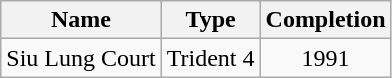<table class="wikitable" style="text-align: center">
<tr>
<th>Name</th>
<th>Type</th>
<th>Completion</th>
</tr>
<tr>
<td>Siu Lung Court</td>
<td>Trident 4</td>
<td>1991</td>
</tr>
</table>
